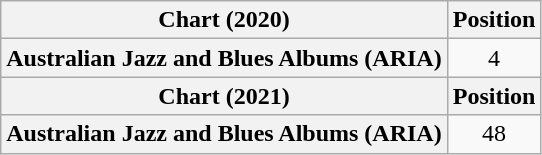<table class="wikitable sortable plainrowheaders" style="text-align:center">
<tr>
<th scope="col">Chart (2020)</th>
<th scope="col">Position</th>
</tr>
<tr>
<th scope="row">Australian Jazz and Blues Albums (ARIA)</th>
<td>4</td>
</tr>
<tr>
<th scope="col">Chart (2021)</th>
<th scope="col">Position</th>
</tr>
<tr>
<th scope="row">Australian Jazz and Blues Albums (ARIA)</th>
<td>48</td>
</tr>
</table>
